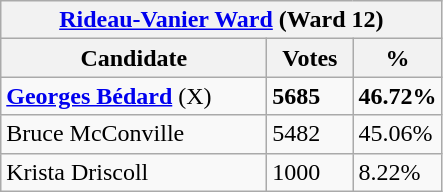<table class="wikitable">
<tr>
<th colspan="3"><a href='#'>Rideau-Vanier Ward</a> (Ward 12)</th>
</tr>
<tr>
<th style="width: 170px">Candidate</th>
<th style="width: 50px">Votes</th>
<th style="width: 40px">%</th>
</tr>
<tr>
<td><strong><a href='#'>Georges Bédard</a></strong> (X)</td>
<td><strong>5685</strong></td>
<td><strong>46.72%</strong></td>
</tr>
<tr>
<td>Bruce McConville</td>
<td>5482</td>
<td>45.06%</td>
</tr>
<tr>
<td>Krista Driscoll</td>
<td>1000</td>
<td>8.22%</td>
</tr>
</table>
